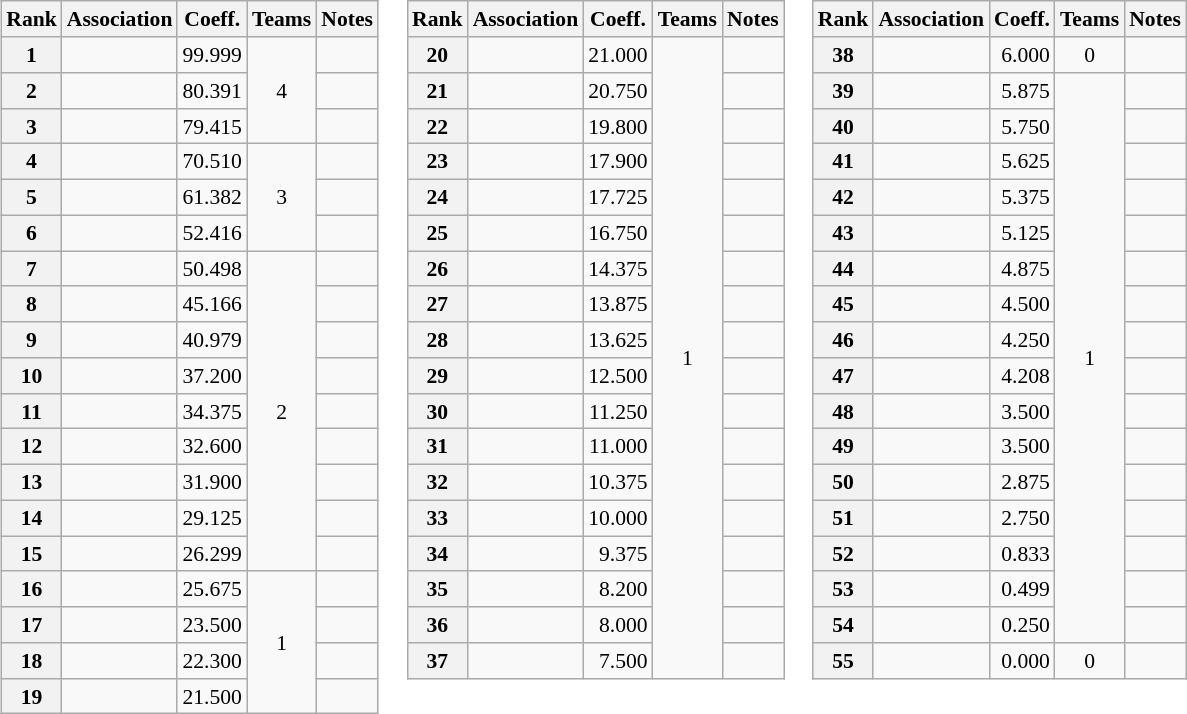<table>
<tr valign=top style="font-size:90%">
<td><br><table class="wikitable">
<tr>
<th>Rank</th>
<th>Association</th>
<th>Coeff.</th>
<th>Teams</th>
<th>Notes</th>
</tr>
<tr>
<th>1</th>
<td></td>
<td align=right>99.999</td>
<td align=center rowspan=3>4</td>
<td></td>
</tr>
<tr>
<th>2</th>
<td></td>
<td align=right>80.391</td>
<td></td>
</tr>
<tr>
<th>3</th>
<td></td>
<td align=right>79.415</td>
<td></td>
</tr>
<tr>
<th>4</th>
<td></td>
<td align=right>70.510</td>
<td align=center rowspan=3>3</td>
<td></td>
</tr>
<tr>
<th>5</th>
<td></td>
<td align=right>61.382</td>
<td></td>
</tr>
<tr>
<th>6</th>
<td></td>
<td align=right>52.416</td>
<td></td>
</tr>
<tr>
<th>7</th>
<td></td>
<td align=right>50.498</td>
<td align=center rowspan=9>2</td>
<td></td>
</tr>
<tr>
<th>8</th>
<td></td>
<td align=right>45.166</td>
<td></td>
</tr>
<tr>
<th>9</th>
<td></td>
<td align=right>40.979</td>
<td></td>
</tr>
<tr>
<th>10</th>
<td></td>
<td align=right>37.200</td>
<td></td>
</tr>
<tr>
<th>11</th>
<td></td>
<td align=right>34.375</td>
<td></td>
</tr>
<tr>
<th>12</th>
<td></td>
<td align=right>32.600</td>
<td></td>
</tr>
<tr>
<th>13</th>
<td></td>
<td align=right>31.900</td>
<td></td>
</tr>
<tr>
<th>14</th>
<td></td>
<td align=right>29.125</td>
<td></td>
</tr>
<tr>
<th>15</th>
<td></td>
<td align=right>26.299</td>
<td></td>
</tr>
<tr>
<th>16</th>
<td></td>
<td align=right>25.675</td>
<td align=center rowspan=4>1</td>
<td></td>
</tr>
<tr>
<th>17</th>
<td></td>
<td align=right>23.500</td>
<td></td>
</tr>
<tr>
<th>18</th>
<td></td>
<td align=right>22.300</td>
<td></td>
</tr>
<tr>
<th>19</th>
<td></td>
<td align=right>21.500</td>
<td></td>
</tr>
</table>
</td>
<td><br><table class="wikitable">
<tr>
<th>Rank</th>
<th>Association</th>
<th>Coeff.</th>
<th>Teams</th>
<th>Notes</th>
</tr>
<tr>
<th>20</th>
<td></td>
<td align=right>21.000</td>
<td align=center rowspan=18>1</td>
<td></td>
</tr>
<tr>
<th>21</th>
<td></td>
<td align=right>20.750</td>
<td></td>
</tr>
<tr>
<th>22</th>
<td></td>
<td align=right>19.800</td>
<td></td>
</tr>
<tr>
<th>23</th>
<td></td>
<td align=right>17.900</td>
<td></td>
</tr>
<tr>
<th>24</th>
<td></td>
<td align=right>17.725</td>
<td></td>
</tr>
<tr>
<th>25</th>
<td></td>
<td align=right>16.750</td>
<td></td>
</tr>
<tr>
<th>26</th>
<td></td>
<td align=right>14.375</td>
<td></td>
</tr>
<tr>
<th>27</th>
<td></td>
<td align=right>13.875</td>
<td></td>
</tr>
<tr>
<th>28</th>
<td></td>
<td align=right>13.625</td>
<td></td>
</tr>
<tr>
<th>29</th>
<td></td>
<td align=right>12.500</td>
<td></td>
</tr>
<tr>
<th>30</th>
<td></td>
<td align=right>11.250</td>
<td></td>
</tr>
<tr>
<th>31</th>
<td></td>
<td align=right>11.000</td>
<td></td>
</tr>
<tr>
<th>32</th>
<td></td>
<td align=right>10.375</td>
<td></td>
</tr>
<tr>
<th>33</th>
<td></td>
<td align=right>10.000</td>
<td></td>
</tr>
<tr>
<th>34</th>
<td></td>
<td align=right>9.375</td>
<td></td>
</tr>
<tr>
<th>35</th>
<td></td>
<td align=right>8.200</td>
<td></td>
</tr>
<tr>
<th>36</th>
<td></td>
<td align=right>8.000</td>
<td></td>
</tr>
<tr>
<th>37</th>
<td></td>
<td align=right>7.500</td>
<td></td>
</tr>
</table>
</td>
<td><br><table class="wikitable">
<tr>
<th>Rank</th>
<th>Association</th>
<th>Coeff.</th>
<th>Teams</th>
<th>Notes</th>
</tr>
<tr>
<th>38</th>
<td></td>
<td align=right>6.000</td>
<td align=center>0</td>
<td></td>
</tr>
<tr>
<th>39</th>
<td></td>
<td align=right>5.875</td>
<td align=center rowspan=16>1</td>
<td></td>
</tr>
<tr>
<th>40</th>
<td></td>
<td align=right>5.750</td>
<td></td>
</tr>
<tr>
<th>41</th>
<td></td>
<td align=right>5.625</td>
<td></td>
</tr>
<tr>
<th>42</th>
<td></td>
<td align=right>5.375</td>
<td></td>
</tr>
<tr>
<th>43</th>
<td></td>
<td align=right>5.125</td>
<td></td>
</tr>
<tr>
<th>44</th>
<td></td>
<td align=right>4.875</td>
<td></td>
</tr>
<tr>
<th>45</th>
<td></td>
<td align=right>4.500</td>
<td></td>
</tr>
<tr>
<th>46</th>
<td></td>
<td align=right>4.250</td>
<td></td>
</tr>
<tr>
<th>47</th>
<td></td>
<td align=right>4.208</td>
<td></td>
</tr>
<tr>
<th>48</th>
<td></td>
<td align=right>3.500</td>
<td></td>
</tr>
<tr>
<th>49</th>
<td></td>
<td align=right>3.500</td>
<td></td>
</tr>
<tr>
<th>50</th>
<td></td>
<td align=right>2.875</td>
<td></td>
</tr>
<tr>
<th>51</th>
<td></td>
<td align=right>2.750</td>
<td></td>
</tr>
<tr>
<th>52</th>
<td></td>
<td align=right>0.833</td>
<td></td>
</tr>
<tr>
<th>53</th>
<td></td>
<td align=right>0.499</td>
<td></td>
</tr>
<tr>
<th>54</th>
<td></td>
<td align=right>0.250</td>
<td></td>
</tr>
<tr>
<th>55</th>
<td></td>
<td align=right>0.000</td>
<td align=center>0</td>
<td></td>
</tr>
</table>
</td>
</tr>
</table>
